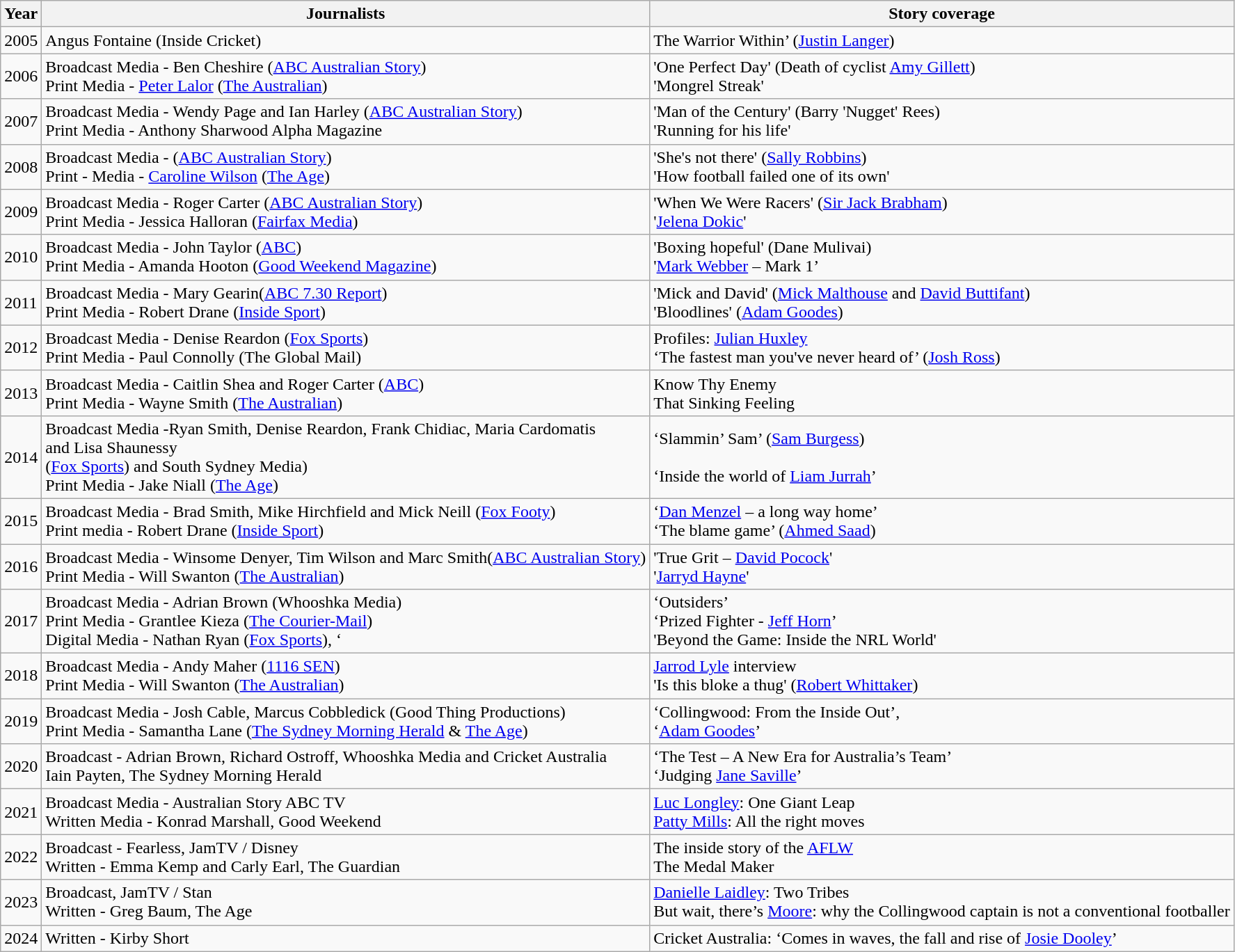<table class="wikitable">
<tr>
<th>Year</th>
<th>Journalists</th>
<th>Story coverage</th>
</tr>
<tr>
<td>2005</td>
<td>Angus Fontaine (Inside Cricket)</td>
<td>The Warrior Within’ (<a href='#'>Justin Langer</a>)</td>
</tr>
<tr>
<td>2006</td>
<td>Broadcast Media - Ben Cheshire (<a href='#'>ABC Australian Story</a>) <br> Print Media - <a href='#'>Peter Lalor</a> (<a href='#'>The Australian</a>)</td>
<td>'One Perfect Day' (Death of cyclist <a href='#'>Amy Gillett</a>)<br> 'Mongrel Streak'</td>
</tr>
<tr>
<td>2007</td>
<td>Broadcast Media - Wendy Page and Ian Harley (<a href='#'>ABC Australian Story</a>) <br> Print Media - Anthony Sharwood Alpha Magazine</td>
<td>'Man of the Century' (Barry 'Nugget' Rees) <br> 'Running for his life'</td>
</tr>
<tr>
<td>2008</td>
<td>Broadcast Media - (<a href='#'>ABC Australian Story</a>) <br> Print - Media - <a href='#'>Caroline Wilson</a> (<a href='#'>The Age</a>)</td>
<td>'She's not there' (<a href='#'>Sally Robbins</a>) <br> 'How football failed one of its own'</td>
</tr>
<tr>
<td>2009</td>
<td>Broadcast Media - Roger Carter (<a href='#'>ABC Australian Story</a>) <br> Print Media - Jessica Halloran (<a href='#'>Fairfax Media</a>)</td>
<td>'When We Were Racers' (<a href='#'>Sir Jack Brabham</a>) <br> '<a href='#'>Jelena Dokic</a>'</td>
</tr>
<tr>
<td>2010</td>
<td>Broadcast Media - John Taylor (<a href='#'>ABC</a>) <br> Print Media - Amanda Hooton (<a href='#'>Good Weekend Magazine</a>)</td>
<td>'Boxing hopeful' (Dane Mulivai) <br> '<a href='#'>Mark Webber</a> – Mark 1’</td>
</tr>
<tr>
<td>2011</td>
<td>Broadcast Media - Mary Gearin(<a href='#'>ABC 7.30 Report</a>) <br> Print Media - Robert Drane (<a href='#'>Inside Sport</a>)</td>
<td>'Mick and David' (<a href='#'>Mick Malthouse</a> and <a href='#'>David Buttifant</a>) <br> 'Bloodlines' (<a href='#'>Adam Goodes</a>)</td>
</tr>
<tr>
<td>2012</td>
<td>Broadcast Media -  Denise Reardon (<a href='#'>Fox Sports</a>) <br> Print Media - Paul Connolly (The Global Mail)</td>
<td>Profiles: <a href='#'>Julian Huxley</a> <br> ‘The fastest man you've never heard of’ (<a href='#'>Josh Ross</a>)</td>
</tr>
<tr>
<td>2013</td>
<td>Broadcast Media - Caitlin Shea and Roger Carter (<a href='#'>ABC</a>) <br> Print Media - Wayne Smith (<a href='#'>The Australian</a>)</td>
<td>Know Thy Enemy <br>That Sinking Feeling</td>
</tr>
<tr>
<td>2014</td>
<td>Broadcast Media -Ryan Smith, Denise Reardon, Frank Chidiac, Maria Cardomatis <br> and Lisa Shaunessy <br>  (<a href='#'>Fox Sports</a>) and South Sydney Media)       <br>Print Media - Jake Niall (<a href='#'>The Age</a>)</td>
<td>‘Slammin’ Sam’ (<a href='#'>Sam Burgess</a>) <br> <br> ‘Inside the world of <a href='#'>Liam Jurrah</a>’</td>
</tr>
<tr>
<td>2015</td>
<td>Broadcast Media - Brad Smith, Mike Hirchfield and Mick Neill (<a href='#'>Fox Footy</a>) <br> Print media - Robert Drane (<a href='#'>Inside Sport</a>)</td>
<td>‘<a href='#'>Dan Menzel</a> – a long way home’ <br>‘The blame game’ (<a href='#'>Ahmed Saad</a>)</td>
</tr>
<tr>
<td>2016</td>
<td>Broadcast Media - Winsome Denyer, Tim Wilson and Marc Smith(<a href='#'>ABC Australian Story</a>) <br> Print Media - Will Swanton (<a href='#'>The Australian</a>)</td>
<td>'True Grit – <a href='#'>David Pocock</a>' <br> '<a href='#'>Jarryd Hayne</a>'</td>
</tr>
<tr>
<td>2017</td>
<td>Broadcast Media -  Adrian Brown (Whooshka Media) <br> Print Media - Grantlee Kieza (<a href='#'>The Courier-Mail</a>) <br> Digital Media - Nathan Ryan (<a href='#'>Fox Sports</a>), ‘</td>
<td>‘Outsiders’ <br> ‘Prized Fighter - <a href='#'>Jeff Horn</a>’ <br> 'Beyond the Game: Inside the NRL World'</td>
</tr>
<tr>
<td>2018</td>
<td>Broadcast Media - Andy Maher (<a href='#'>1116 SEN</a>) <br> Print Media - Will Swanton (<a href='#'>The Australian</a>)</td>
<td><a href='#'>Jarrod Lyle</a> interview <br> 'Is this bloke a thug' (<a href='#'>Robert Whittaker</a>)</td>
</tr>
<tr>
<td>2019</td>
<td>Broadcast Media - Josh Cable, Marcus Cobbledick  (Good Thing Productions)  <br> Print Media - Samantha Lane (<a href='#'>The Sydney Morning Herald</a> & <a href='#'>The Age</a>)</td>
<td>‘Collingwood: From the Inside Out’, <br> ‘<a href='#'>Adam Goodes</a>’</td>
</tr>
<tr>
<td>2020</td>
<td>Broadcast - Adrian Brown, Richard Ostroff, Whooshka Media and Cricket Australia <br> Iain Payten,  The Sydney Morning Herald</td>
<td>‘The Test – A New Era for Australia’s Team’ <br> ‘Judging <a href='#'>Jane Saville</a>’</td>
</tr>
<tr>
<td>2021</td>
<td>Broadcast Media - Australian Story ABC TV <br> Written Media - Konrad Marshall, Good Weekend</td>
<td><a href='#'>Luc Longley</a>: One Giant Leap <br> <a href='#'>Patty Mills</a>: All the right moves</td>
</tr>
<tr>
<td>2022</td>
<td>Broadcast - Fearless, JamTV / Disney <br>Written -  Emma Kemp and Carly Earl, The Guardian</td>
<td>The inside story of the <a href='#'>AFLW</a> <br> The Medal Maker</td>
</tr>
<tr>
<td>2023</td>
<td>Broadcast, JamTV / Stan <br> Written - Greg Baum, The Age</td>
<td><a href='#'>Danielle Laidley</a>: Two Tribes <br>  But wait, there’s <a href='#'>Moore</a>: why the Collingwood captain is not a conventional footballer</td>
</tr>
<tr>
<td>2024</td>
<td>Written - Kirby Short</td>
<td>Cricket Australia: ‘Comes in waves, the fall and rise of <a href='#'>Josie Dooley</a>’</td>
</tr>
</table>
